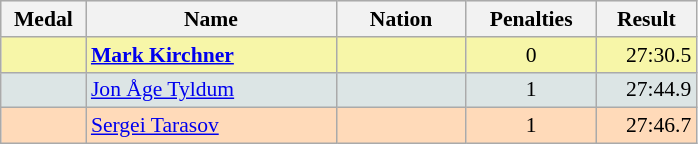<table class=wikitable style="border:1px solid #AAAAAA;font-size:90%">
<tr bgcolor="#E4E4E4">
<th style="border-bottom:1px solid #AAAAAA" width=50>Medal</th>
<th style="border-bottom:1px solid #AAAAAA" width=160>Name</th>
<th style="border-bottom:1px solid #AAAAAA" width=80>Nation</th>
<th style="border-bottom:1px solid #AAAAAA" width=80>Penalties</th>
<th style="border-bottom:1px solid #AAAAAA" width=60>Result</th>
</tr>
<tr bgcolor="#F7F6A8">
<td align="center"></td>
<td><strong><a href='#'>Mark Kirchner</a></strong></td>
<td align="center"></td>
<td align="center">0</td>
<td align="right">27:30.5</td>
</tr>
<tr bgcolor="#DCE5E5">
<td align="center"></td>
<td><a href='#'>Jon Åge Tyldum</a></td>
<td align="center"></td>
<td align="center">1</td>
<td align="right">27:44.9</td>
</tr>
<tr bgcolor="#FFDAB9">
<td align="center"></td>
<td><a href='#'>Sergei Tarasov</a></td>
<td align="center"> </td>
<td align="center">1</td>
<td align="right">27:46.7</td>
</tr>
</table>
